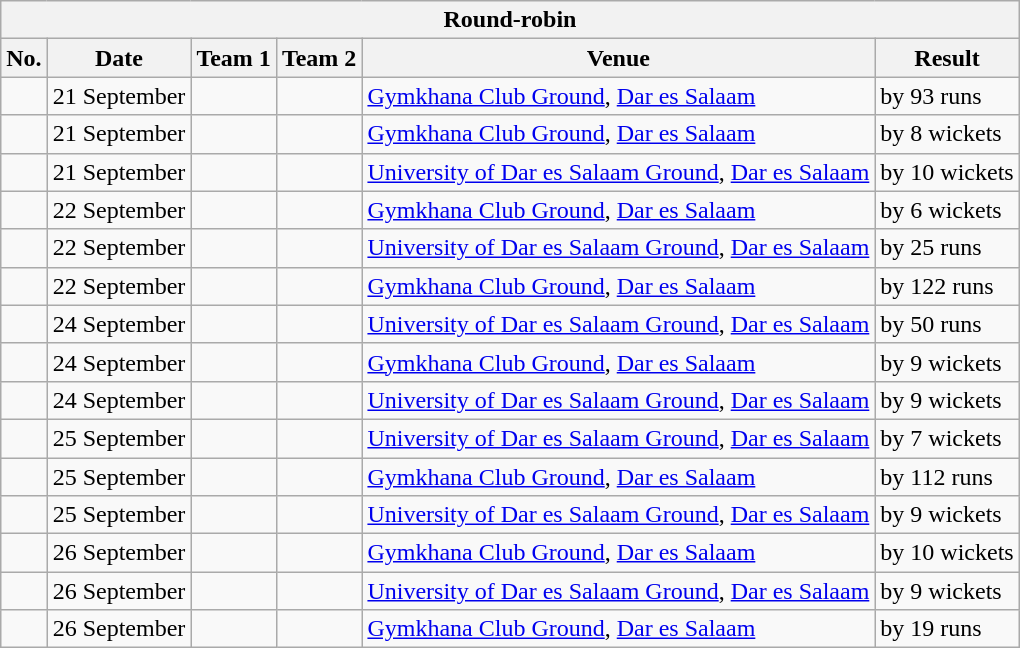<table class="wikitable">
<tr>
<th colspan="6">Round-robin</th>
</tr>
<tr>
<th>No.</th>
<th>Date</th>
<th>Team 1</th>
<th>Team 2</th>
<th>Venue</th>
<th>Result</th>
</tr>
<tr>
<td></td>
<td>21 September</td>
<td></td>
<td></td>
<td><a href='#'>Gymkhana Club Ground</a>, <a href='#'>Dar es Salaam</a></td>
<td> by 93 runs</td>
</tr>
<tr>
<td></td>
<td>21 September</td>
<td></td>
<td></td>
<td><a href='#'>Gymkhana Club Ground</a>, <a href='#'>Dar es Salaam</a></td>
<td> by 8 wickets</td>
</tr>
<tr>
<td></td>
<td>21 September</td>
<td></td>
<td></td>
<td><a href='#'>University of Dar es Salaam Ground</a>, <a href='#'>Dar es Salaam</a></td>
<td> by 10 wickets</td>
</tr>
<tr>
<td></td>
<td>22 September</td>
<td></td>
<td></td>
<td><a href='#'>Gymkhana Club Ground</a>, <a href='#'>Dar es Salaam</a></td>
<td> by 6 wickets</td>
</tr>
<tr>
<td></td>
<td>22 September</td>
<td></td>
<td></td>
<td><a href='#'>University of Dar es Salaam Ground</a>, <a href='#'>Dar es Salaam</a></td>
<td> by 25 runs</td>
</tr>
<tr>
<td></td>
<td>22 September</td>
<td></td>
<td></td>
<td><a href='#'>Gymkhana Club Ground</a>, <a href='#'>Dar es Salaam</a></td>
<td> by 122 runs</td>
</tr>
<tr>
<td></td>
<td>24 September</td>
<td></td>
<td></td>
<td><a href='#'>University of Dar es Salaam Ground</a>, <a href='#'>Dar es Salaam</a></td>
<td> by 50 runs</td>
</tr>
<tr>
<td></td>
<td>24 September</td>
<td></td>
<td></td>
<td><a href='#'>Gymkhana Club Ground</a>, <a href='#'>Dar es Salaam</a></td>
<td> by 9 wickets</td>
</tr>
<tr>
<td></td>
<td>24 September</td>
<td></td>
<td></td>
<td><a href='#'>University of Dar es Salaam Ground</a>, <a href='#'>Dar es Salaam</a></td>
<td> by 9 wickets</td>
</tr>
<tr>
<td></td>
<td>25 September</td>
<td></td>
<td></td>
<td><a href='#'>University of Dar es Salaam Ground</a>, <a href='#'>Dar es Salaam</a></td>
<td> by 7 wickets</td>
</tr>
<tr>
<td></td>
<td>25 September</td>
<td></td>
<td></td>
<td><a href='#'>Gymkhana Club Ground</a>, <a href='#'>Dar es Salaam</a></td>
<td> by 112 runs</td>
</tr>
<tr>
<td></td>
<td>25 September</td>
<td></td>
<td></td>
<td><a href='#'>University of Dar es Salaam Ground</a>, <a href='#'>Dar es Salaam</a></td>
<td> by 9 wickets</td>
</tr>
<tr>
<td></td>
<td>26 September</td>
<td></td>
<td></td>
<td><a href='#'>Gymkhana Club Ground</a>, <a href='#'>Dar es Salaam</a></td>
<td> by 10 wickets</td>
</tr>
<tr>
<td></td>
<td>26 September</td>
<td></td>
<td></td>
<td><a href='#'>University of Dar es Salaam Ground</a>, <a href='#'>Dar es Salaam</a></td>
<td> by 9 wickets</td>
</tr>
<tr>
<td></td>
<td>26 September</td>
<td></td>
<td></td>
<td><a href='#'>Gymkhana Club Ground</a>, <a href='#'>Dar es Salaam</a></td>
<td> by 19 runs</td>
</tr>
</table>
